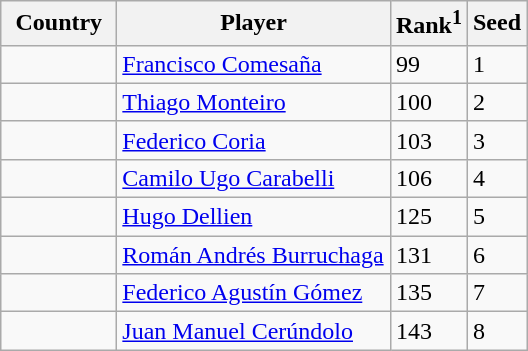<table class="sortable wikitable">
<tr>
<th width="70">Country</th>
<th width="175">Player</th>
<th>Rank<sup>1</sup></th>
<th>Seed</th>
</tr>
<tr>
<td></td>
<td><a href='#'>Francisco Comesaña</a></td>
<td>99</td>
<td>1</td>
</tr>
<tr>
<td></td>
<td><a href='#'>Thiago Monteiro</a></td>
<td>100</td>
<td>2</td>
</tr>
<tr>
<td></td>
<td><a href='#'>Federico Coria</a></td>
<td>103</td>
<td>3</td>
</tr>
<tr>
<td></td>
<td><a href='#'>Camilo Ugo Carabelli</a></td>
<td>106</td>
<td>4</td>
</tr>
<tr>
<td></td>
<td><a href='#'>Hugo Dellien</a></td>
<td>125</td>
<td>5</td>
</tr>
<tr>
<td></td>
<td><a href='#'>Román Andrés Burruchaga</a></td>
<td>131</td>
<td>6</td>
</tr>
<tr>
<td></td>
<td><a href='#'>Federico Agustín Gómez</a></td>
<td>135</td>
<td>7</td>
</tr>
<tr>
<td></td>
<td><a href='#'>Juan Manuel Cerúndolo</a></td>
<td>143</td>
<td>8</td>
</tr>
</table>
